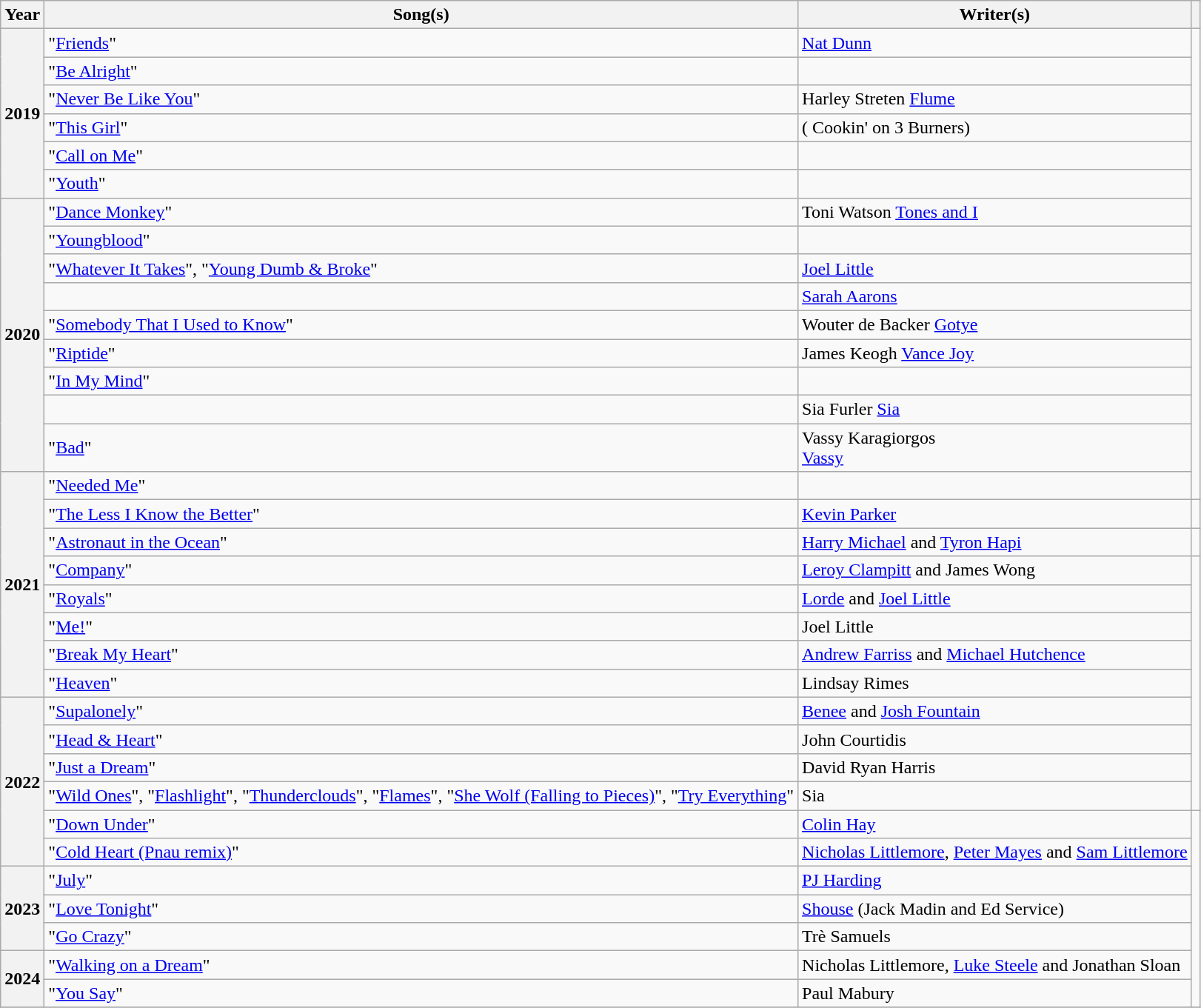<table class="wikitable sortable">
<tr>
<th>Year</th>
<th>Song(s)</th>
<th>Writer(s)</th>
<th class="unsortable"></th>
</tr>
<tr>
<th align="center" rowspan="6">2019</th>
<td>"<a href='#'>Friends</a>"</td>
<td><a href='#'>Nat Dunn</a></td>
<td rowspan="16"></td>
</tr>
<tr>
<td>"<a href='#'>Be Alright</a>"</td>
<td></td>
</tr>
<tr>
<td>"<a href='#'>Never Be Like You</a>"</td>
<td>Harley Streten  <a href='#'>Flume</a></td>
</tr>
<tr>
<td>"<a href='#'>This Girl</a>"</td>
<td> ( Cookin' on 3 Burners)</td>
</tr>
<tr>
<td>"<a href='#'>Call on Me</a>"</td>
<td></td>
</tr>
<tr>
<td>"<a href='#'>Youth</a>"</td>
<td></td>
</tr>
<tr>
<th align="center" rowspan="9">2020</th>
<td>"<a href='#'>Dance Monkey</a>"</td>
<td>Toni Watson  <a href='#'>Tones and I</a></td>
</tr>
<tr>
<td>"<a href='#'>Youngblood</a>"</td>
<td></td>
</tr>
<tr>
<td>"<a href='#'>Whatever It Takes</a>", "<a href='#'>Young Dumb & Broke</a>"</td>
<td><a href='#'>Joel Little</a></td>
</tr>
<tr>
<td></td>
<td><a href='#'>Sarah Aarons</a></td>
</tr>
<tr>
<td>"<a href='#'>Somebody That I Used to Know</a>"</td>
<td>Wouter de Backer  <a href='#'>Gotye</a></td>
</tr>
<tr>
<td>"<a href='#'>Riptide</a>"</td>
<td>James Keogh  <a href='#'>Vance Joy</a></td>
</tr>
<tr>
<td>"<a href='#'>In My Mind</a>"</td>
<td></td>
</tr>
<tr>
<td></td>
<td>Sia Furler  <a href='#'>Sia</a></td>
</tr>
<tr>
<td>"<a href='#'>Bad</a>"</td>
<td>Vassy Karagiorgos<br> <a href='#'>Vassy</a></td>
</tr>
<tr>
<th align="center" rowspan="8">2021</th>
<td>"<a href='#'>Needed Me</a>"</td>
<td></td>
</tr>
<tr>
<td>"<a href='#'>The Less I Know the Better</a>"</td>
<td><a href='#'>Kevin Parker</a></td>
<td></td>
</tr>
<tr>
<td>"<a href='#'>Astronaut in the Ocean</a>"</td>
<td><a href='#'>Harry Michael</a> and <a href='#'>Tyron Hapi</a></td>
<td></td>
</tr>
<tr>
<td>"<a href='#'>Company</a>"</td>
<td><a href='#'>Leroy Clampitt</a> and James Wong</td>
<td rowspan="9"></td>
</tr>
<tr>
<td>"<a href='#'>Royals</a>"</td>
<td><a href='#'>Lorde</a> and <a href='#'>Joel Little</a></td>
</tr>
<tr>
<td>"<a href='#'>Me!</a>"</td>
<td>Joel Little</td>
</tr>
<tr>
<td>"<a href='#'>Break My Heart</a>"</td>
<td><a href='#'>Andrew Farriss</a> and <a href='#'>Michael Hutchence</a></td>
</tr>
<tr>
<td>"<a href='#'>Heaven</a>"</td>
<td>Lindsay Rimes</td>
</tr>
<tr>
<th align="center" rowspan="6">2022</th>
<td>"<a href='#'>Supalonely</a>"</td>
<td><a href='#'>Benee</a> and <a href='#'>Josh Fountain</a></td>
</tr>
<tr>
<td>"<a href='#'>Head & Heart</a>"</td>
<td>John Courtidis</td>
</tr>
<tr>
<td>"<a href='#'>Just a Dream</a>"</td>
<td>David Ryan Harris</td>
</tr>
<tr>
<td>"<a href='#'>Wild Ones</a>", "<a href='#'>Flashlight</a>", "<a href='#'>Thunderclouds</a>", "<a href='#'>Flames</a>", "<a href='#'>She Wolf (Falling to Pieces)</a>", "<a href='#'>Try Everything</a>"</td>
<td>Sia</td>
</tr>
<tr>
<td>"<a href='#'>Down Under</a>"</td>
<td><a href='#'>Colin Hay</a></td>
<td rowspan="7"></td>
</tr>
<tr>
<td>"<a href='#'>Cold Heart (Pnau remix)</a>"</td>
<td><a href='#'>Nicholas Littlemore</a>, <a href='#'>Peter Mayes</a> and <a href='#'>Sam Littlemore</a></td>
</tr>
<tr>
<th align="center" rowspan="3">2023</th>
<td>"<a href='#'>July</a>"</td>
<td><a href='#'>PJ Harding</a></td>
</tr>
<tr>
<td>"<a href='#'>Love Tonight</a>"</td>
<td><a href='#'>Shouse</a> (Jack Madin and Ed Service)</td>
</tr>
<tr>
<td>"<a href='#'>Go Crazy</a>"</td>
<td>Trè Samuels</td>
</tr>
<tr>
<th align="center" rowspan="2">2024</th>
<td>"<a href='#'>Walking on a Dream</a>"</td>
<td>Nicholas Littlemore, <a href='#'>Luke Steele</a> and Jonathan Sloan</td>
</tr>
<tr>
<td>"<a href='#'>You Say</a>"</td>
<td>Paul Mabury</td>
</tr>
<tr>
</tr>
</table>
